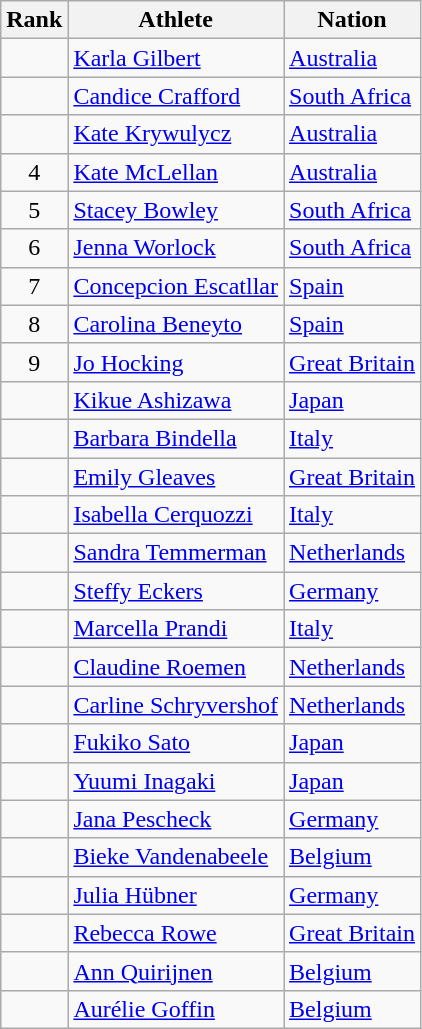<table class="wikitable sortable" style="text-align:center">
<tr>
<th>Rank</th>
<th>Athlete</th>
<th>Nation</th>
</tr>
<tr>
<td></td>
<td align=left><a href='#'>Karla Gilbert</a></td>
<td align=left> <a href='#'>Australia</a></td>
</tr>
<tr>
<td></td>
<td align=left><a href='#'>Candice Crafford</a></td>
<td align=left> <a href='#'>South Africa</a></td>
</tr>
<tr>
<td></td>
<td align=left><a href='#'>Kate Krywulycz</a></td>
<td align=left> <a href='#'>Australia</a></td>
</tr>
<tr>
<td>4</td>
<td align=left><a href='#'>Kate McLellan</a></td>
<td align=left> <a href='#'>Australia</a></td>
</tr>
<tr>
<td>5</td>
<td align=left><a href='#'>Stacey Bowley</a></td>
<td align=left> <a href='#'>South Africa</a></td>
</tr>
<tr>
<td>6</td>
<td align=left><a href='#'>Jenna Worlock</a></td>
<td align=left> <a href='#'>South Africa</a></td>
</tr>
<tr>
<td>7</td>
<td align=left><a href='#'>Concepcion Escatllar</a></td>
<td align=left> <a href='#'>Spain</a></td>
</tr>
<tr>
<td>8</td>
<td align=left><a href='#'>Carolina Beneyto</a></td>
<td align=left> <a href='#'>Spain</a></td>
</tr>
<tr>
<td>9</td>
<td align=left><a href='#'>Jo Hocking</a></td>
<td align=left> <a href='#'>Great Britain</a></td>
</tr>
<tr>
<td></td>
<td align=left><a href='#'>Kikue Ashizawa</a></td>
<td align=left> <a href='#'>Japan</a></td>
</tr>
<tr>
<td></td>
<td align=left><a href='#'>Barbara Bindella</a></td>
<td align=left> <a href='#'>Italy</a></td>
</tr>
<tr>
<td></td>
<td align=left><a href='#'>Emily Gleaves</a></td>
<td align=left> <a href='#'>Great Britain</a></td>
</tr>
<tr>
<td></td>
<td align=left><a href='#'>Isabella Cerquozzi</a></td>
<td align=left> <a href='#'>Italy</a></td>
</tr>
<tr>
<td></td>
<td align=left><a href='#'>Sandra Temmerman</a></td>
<td align=left> <a href='#'>Netherlands</a></td>
</tr>
<tr>
<td></td>
<td align=left><a href='#'>Steffy Eckers</a></td>
<td align=left> <a href='#'>Germany</a></td>
</tr>
<tr>
<td></td>
<td align=left><a href='#'>Marcella Prandi</a></td>
<td align=left> <a href='#'>Italy</a></td>
</tr>
<tr>
<td></td>
<td align=left><a href='#'>Claudine Roemen</a></td>
<td align=left> <a href='#'>Netherlands</a></td>
</tr>
<tr>
<td></td>
<td align=left><a href='#'>Carline Schryvershof</a></td>
<td align=left> <a href='#'>Netherlands</a></td>
</tr>
<tr>
<td></td>
<td align=left><a href='#'>Fukiko Sato</a></td>
<td align=left> <a href='#'>Japan</a></td>
</tr>
<tr>
<td></td>
<td align=left><a href='#'>Yuumi Inagaki</a></td>
<td align=left> <a href='#'>Japan</a></td>
</tr>
<tr>
<td></td>
<td align=left><a href='#'>Jana Pescheck</a></td>
<td align=left> <a href='#'>Germany</a></td>
</tr>
<tr>
<td></td>
<td align=left><a href='#'>Bieke Vandenabeele</a></td>
<td align=left> <a href='#'>Belgium</a></td>
</tr>
<tr>
<td></td>
<td align=left><a href='#'>Julia Hübner</a></td>
<td align=left> <a href='#'>Germany</a></td>
</tr>
<tr>
<td></td>
<td align=left><a href='#'>Rebecca Rowe</a></td>
<td align=left> <a href='#'>Great Britain</a></td>
</tr>
<tr>
<td></td>
<td align=left><a href='#'>Ann Quirijnen</a></td>
<td align=left> <a href='#'>Belgium</a></td>
</tr>
<tr>
<td></td>
<td align=left><a href='#'>Aurélie Goffin</a></td>
<td align=left> <a href='#'>Belgium</a></td>
</tr>
</table>
